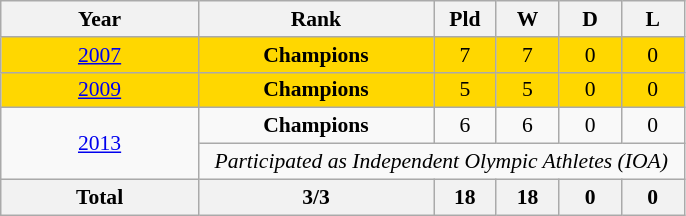<table class="wikitable" style="text-align: center;font-size:90%;">
<tr>
<th width=125>Year</th>
<th width=150>Rank</th>
<th width=35>Pld</th>
<th width=35>W</th>
<th width=35>D</th>
<th width=35>L</th>
</tr>
<tr bgcolor=gold>
<td> <a href='#'>2007</a></td>
<td><strong>Champions</strong></td>
<td>7</td>
<td>7</td>
<td>0</td>
<td>0</td>
</tr>
<tr bgcolor=gold>
<td> <a href='#'>2009</a></td>
<td><strong>Champions</strong></td>
<td>5</td>
<td>5</td>
<td>0</td>
<td>0</td>
</tr>
<tr>
<td rowspan=2> <a href='#'>2013</a></td>
<td><strong>Champions</strong></td>
<td>6</td>
<td>6</td>
<td>0</td>
<td>0</td>
</tr>
<tr>
<td colspan=5><em>Participated as  Independent Olympic Athletes (IOA)</em></td>
</tr>
<tr>
<th>Total</th>
<th>3/3</th>
<th>18</th>
<th>18</th>
<th>0</th>
<th>0</th>
</tr>
</table>
